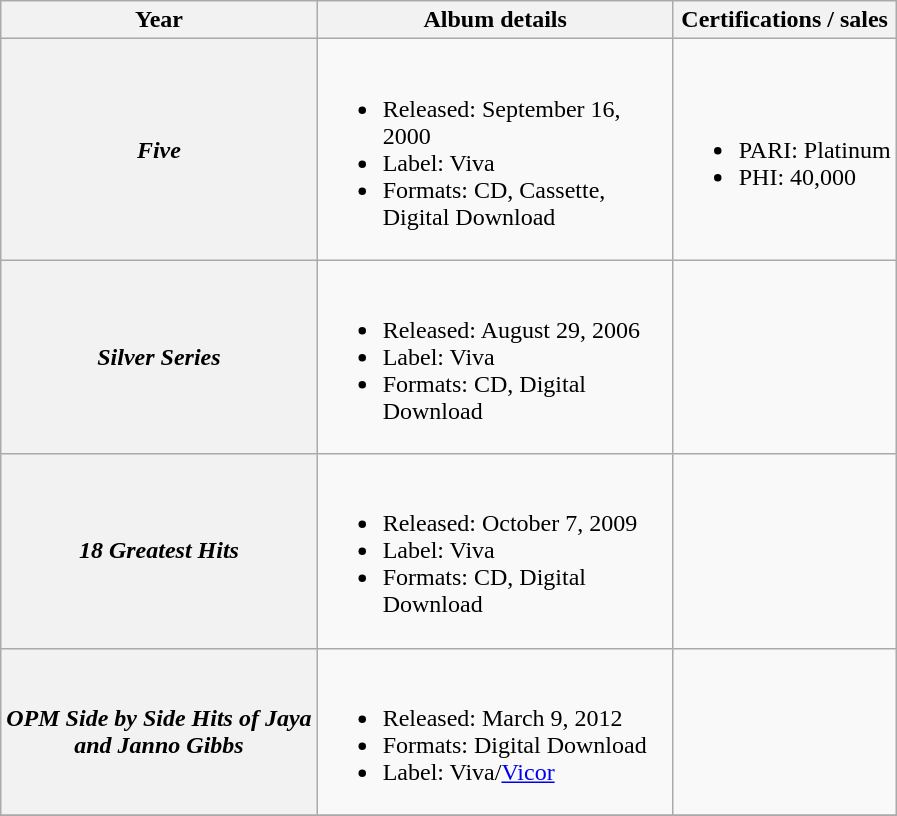<table class="wikitable plainrowheaders">
<tr>
<th>Year</th>
<th width=230>Album details</th>
<th>Certifications / sales</th>
</tr>
<tr>
<th scope="row"><em>Five</em></th>
<td><br><ul><li>Released: September 16, 2000</li><li>Label: Viva</li><li>Formats: CD, Cassette, Digital Download</li></ul></td>
<td><br><ul><li>PARI: Platinum</li><li>PHI: 40,000</li></ul></td>
</tr>
<tr>
<th scope="row"><em>Silver Series</em></th>
<td><br><ul><li>Released: August 29, 2006</li><li>Label: Viva</li><li>Formats: CD, Digital Download</li></ul></td>
<td></td>
</tr>
<tr>
<th scope="row"><em>18 Greatest Hits</em></th>
<td><br><ul><li>Released: October 7, 2009</li><li>Label: Viva</li><li>Formats: CD, Digital Download</li></ul></td>
<td></td>
</tr>
<tr>
<th scope="row"><em>OPM Side by Side Hits of Jaya <br> and Janno Gibbs</em></th>
<td><br><ul><li>Released: March 9, 2012</li><li>Formats: Digital Download</li><li>Label: Viva/<a href='#'>Vicor</a></li></ul></td>
<td></td>
</tr>
<tr>
</tr>
</table>
